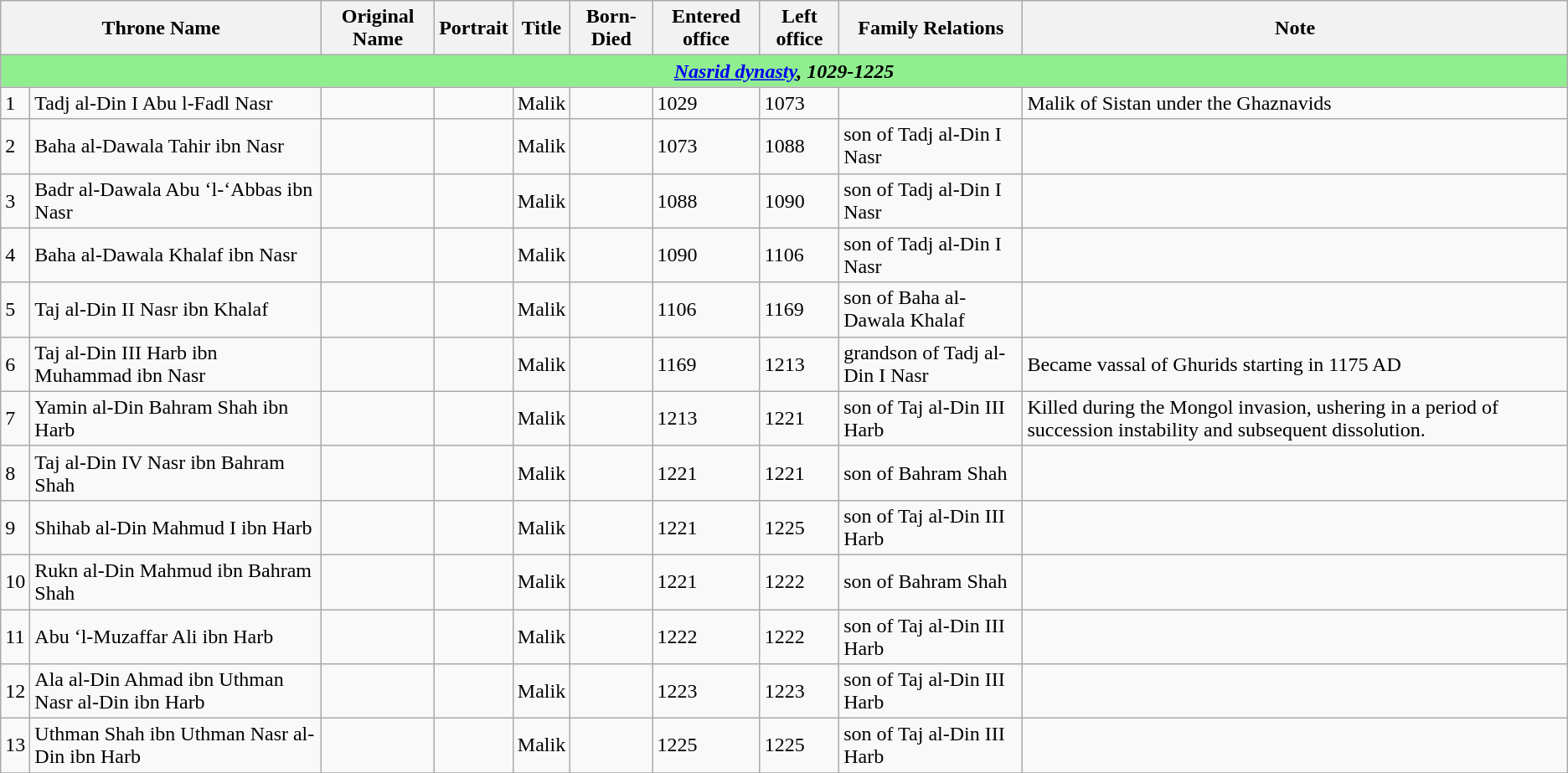<table class="wikitable">
<tr>
<th colspan=2>Throne Name</th>
<th>Original Name</th>
<th>Portrait</th>
<th>Title</th>
<th>Born-Died</th>
<th>Entered office</th>
<th>Left office</th>
<th>Family Relations</th>
<th>Note</th>
</tr>
<tr>
<td colspan="10" align=center style="background-color:Lightgreen"><strong><em><a href='#'>Nasrid dynasty</a>, 1029-1225</em></strong></td>
</tr>
<tr>
<td>1</td>
<td>Tadj al-Din I Abu l-Fadl Nasr</td>
<td></td>
<td></td>
<td>Malik</td>
<td></td>
<td>1029</td>
<td>1073</td>
<td></td>
<td>Malik of Sistan under the Ghaznavids</td>
</tr>
<tr>
<td>2</td>
<td>Baha al-Dawala Tahir ibn Nasr</td>
<td></td>
<td></td>
<td>Malik</td>
<td></td>
<td>1073</td>
<td>1088</td>
<td>son of Tadj al-Din I Nasr</td>
<td></td>
</tr>
<tr>
<td>3</td>
<td>Badr al-Dawala Abu ‘l-‘Abbas ibn Nasr</td>
<td></td>
<td></td>
<td>Malik</td>
<td></td>
<td>1088</td>
<td>1090</td>
<td>son of Tadj al-Din I Nasr</td>
<td></td>
</tr>
<tr>
<td>4</td>
<td>Baha al-Dawala Khalaf ibn Nasr</td>
<td></td>
<td></td>
<td>Malik</td>
<td></td>
<td>1090</td>
<td>1106</td>
<td>son of Tadj al-Din I Nasr</td>
<td></td>
</tr>
<tr>
<td>5</td>
<td>Taj al-Din II Nasr ibn Khalaf</td>
<td></td>
<td></td>
<td>Malik</td>
<td></td>
<td>1106</td>
<td>1169</td>
<td>son of Baha al-Dawala Khalaf</td>
<td></td>
</tr>
<tr>
<td>6</td>
<td>Taj al-Din III Harb ibn Muhammad ibn Nasr</td>
<td></td>
<td></td>
<td>Malik</td>
<td></td>
<td>1169</td>
<td>1213</td>
<td>grandson of Tadj al-Din I Nasr</td>
<td>Became vassal of Ghurids starting in 1175 AD</td>
</tr>
<tr>
<td>7</td>
<td>Yamin al-Din Bahram Shah ibn Harb</td>
<td></td>
<td></td>
<td>Malik</td>
<td></td>
<td>1213</td>
<td>1221</td>
<td>son of Taj al-Din III Harb</td>
<td>Killed during the Mongol invasion, ushering in a period of succession instability and subsequent dissolution.</td>
</tr>
<tr>
<td>8</td>
<td>Taj al-Din IV Nasr ibn Bahram Shah</td>
<td></td>
<td></td>
<td>Malik</td>
<td></td>
<td>1221</td>
<td>1221</td>
<td>son of Bahram Shah</td>
<td></td>
</tr>
<tr>
<td>9</td>
<td>Shihab al-Din Mahmud I ibn Harb</td>
<td></td>
<td></td>
<td>Malik</td>
<td></td>
<td>1221</td>
<td>1225</td>
<td>son of Taj al-Din III Harb</td>
<td></td>
</tr>
<tr>
<td>10</td>
<td>Rukn al-Din Mahmud ibn Bahram Shah</td>
<td></td>
<td></td>
<td>Malik</td>
<td></td>
<td>1221</td>
<td>1222</td>
<td>son of Bahram Shah</td>
<td></td>
</tr>
<tr>
<td>11</td>
<td>Abu ‘l-Muzaffar Ali ibn Harb</td>
<td></td>
<td></td>
<td>Malik</td>
<td></td>
<td>1222</td>
<td>1222</td>
<td>son of Taj al-Din III Harb</td>
<td></td>
</tr>
<tr>
<td>12</td>
<td>Ala al-Din Ahmad ibn Uthman Nasr al-Din ibn Harb</td>
<td></td>
<td></td>
<td>Malik</td>
<td></td>
<td>1223</td>
<td>1223</td>
<td>son of Taj al-Din III Harb</td>
<td></td>
</tr>
<tr>
<td>13</td>
<td>Uthman Shah ibn Uthman Nasr al-Din ibn Harb</td>
<td></td>
<td></td>
<td>Malik</td>
<td></td>
<td>1225</td>
<td>1225</td>
<td>son of Taj al-Din III Harb</td>
<td></td>
</tr>
<tr>
</tr>
</table>
